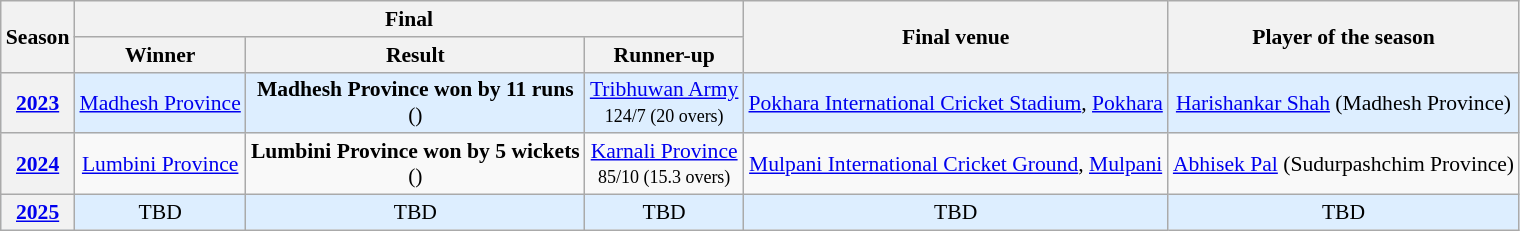<table class="wikitable sortable" style="font-size:90%; text-align: center;">
<tr>
<th rowspan="2">Season</th>
<th colspan="3">Final</th>
<th rowspan="2">Final venue</th>
<th rowspan="2">Player of the season</th>
</tr>
<tr>
<th>Winner</th>
<th>Result</th>
<th>Runner-up</th>
</tr>
<tr style="background:#ddeeff">
<th><a href='#'>2023</a></th>
<td><a href='#'>Madhesh Province</a><br><small></small></td>
<td><strong>Madhesh Province won by 11 runs</strong><br>()</td>
<td><a href='#'>Tribhuwan Army</a><br><small>124/7 (20 overs)</small></td>
<td><a href='#'>Pokhara International Cricket Stadium</a>, <a href='#'>Pokhara</a></td>
<td><a href='#'>Harishankar Shah</a> (Madhesh Province)</td>
</tr>
<tr>
<th><a href='#'>2024</a></th>
<td><a href='#'>Lumbini Province</a><br><small></small></td>
<td><strong>Lumbini Province won by 5 wickets</strong><br>()</td>
<td><a href='#'>Karnali Province</a><br><small>85/10 (15.3 overs)</small></td>
<td><a href='#'>Mulpani International Cricket Ground</a>, <a href='#'>Mulpani</a></td>
<td><a href='#'>Abhisek Pal</a> (Sudurpashchim Province)</td>
</tr>
<tr style="background:#ddeeff">
<th><a href='#'>2025</a></th>
<td>TBD</td>
<td>TBD</td>
<td>TBD</td>
<td>TBD</td>
<td>TBD</td>
</tr>
</table>
